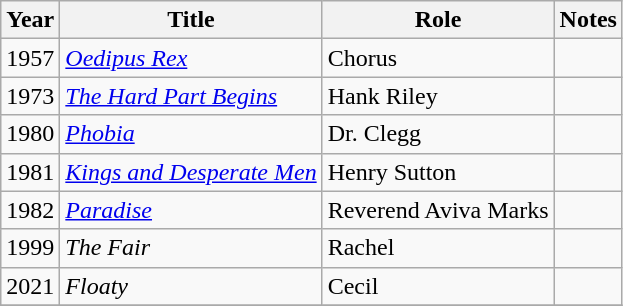<table class="wikitable sortable">
<tr>
<th>Year</th>
<th>Title</th>
<th>Role</th>
<th class="unsortable">Notes</th>
</tr>
<tr>
<td>1957</td>
<td><em><a href='#'>Oedipus Rex</a></em></td>
<td>Chorus</td>
<td></td>
</tr>
<tr>
<td>1973</td>
<td><em><a href='#'>The Hard Part Begins</a></em></td>
<td>Hank Riley</td>
<td></td>
</tr>
<tr>
<td>1980</td>
<td><em><a href='#'>Phobia</a></em></td>
<td>Dr. Clegg</td>
<td></td>
</tr>
<tr>
<td>1981</td>
<td><em><a href='#'>Kings and Desperate Men</a></em></td>
<td>Henry Sutton</td>
<td></td>
</tr>
<tr>
<td>1982</td>
<td><em><a href='#'>Paradise</a></em></td>
<td>Reverend Aviva Marks</td>
<td></td>
</tr>
<tr>
<td>1999</td>
<td><em>The Fair</em></td>
<td>Rachel</td>
<td></td>
</tr>
<tr>
<td>2021</td>
<td><em>Floaty</em></td>
<td>Cecil</td>
<td></td>
</tr>
<tr>
</tr>
</table>
